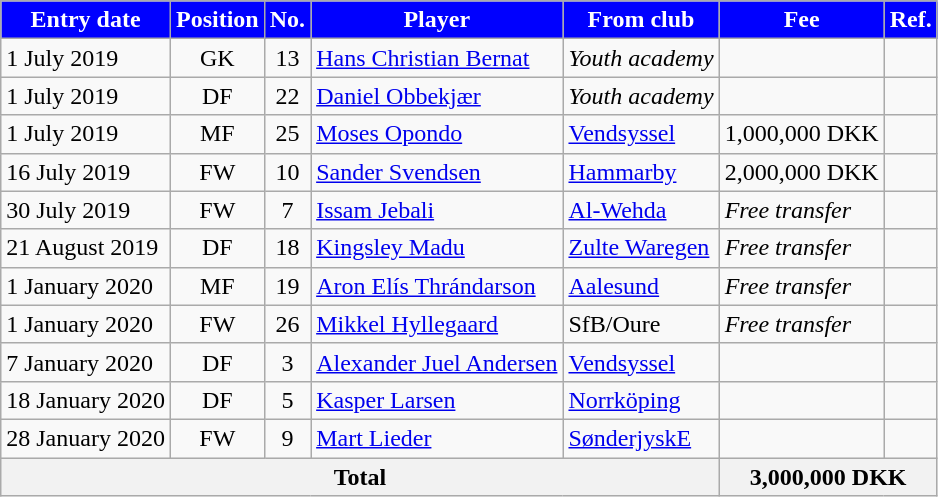<table class="wikitable sortable">
<tr>
<th style="background:#0000ff; color:white;"><strong>Entry date</strong></th>
<th style="background:#0000ff; color:white;"><strong>Position</strong></th>
<th style="background:#0000ff; color:white;"><strong>No.</strong></th>
<th style="background:#0000ff; color:white;"><strong>Player</strong></th>
<th style="background:#0000ff; color:white;"><strong>From club</strong></th>
<th style="background:#0000ff; color:white;"><strong>Fee</strong></th>
<th style="background:#0000ff; color:white;"><strong>Ref.</strong></th>
</tr>
<tr>
<td>1 July 2019</td>
<td style="text-align:center;">GK</td>
<td style="text-align:center;">13</td>
<td style="text-align:left;"> <a href='#'>Hans Christian Bernat</a></td>
<td style="text-align:left;"><em>Youth academy</em></td>
<td></td>
<td></td>
</tr>
<tr>
<td>1 July 2019</td>
<td style="text-align:center;">DF</td>
<td style="text-align:center;">22</td>
<td style="text-align:left;"> <a href='#'>Daniel Obbekjær</a></td>
<td style="text-align:left;"><em>Youth academy</em></td>
<td></td>
<td></td>
</tr>
<tr>
<td>1 July 2019</td>
<td style="text-align:center;">MF</td>
<td style="text-align:center;">25</td>
<td style="text-align:left;"> <a href='#'>Moses Opondo</a></td>
<td style="text-align:left;"> <a href='#'>Vendsyssel</a></td>
<td>1,000,000 DKK</td>
<td></td>
</tr>
<tr>
<td>16 July 2019</td>
<td style="text-align:center;">FW</td>
<td style="text-align:center;">10</td>
<td style="text-align:left;"> <a href='#'>Sander Svendsen</a></td>
<td style="text-align:left;"> <a href='#'>Hammarby</a></td>
<td>2,000,000 DKK</td>
<td></td>
</tr>
<tr>
<td>30 July 2019</td>
<td style="text-align:center;">FW</td>
<td style="text-align:center;">7</td>
<td style="text-align:left;"> <a href='#'>Issam Jebali</a></td>
<td style="text-align:left;"> <a href='#'>Al-Wehda</a></td>
<td><em>Free transfer</em></td>
<td></td>
</tr>
<tr>
<td>21 August 2019</td>
<td style="text-align:center;">DF</td>
<td style="text-align:center;">18</td>
<td style="text-align:left;"> <a href='#'>Kingsley Madu</a></td>
<td style="text-align:left;"> <a href='#'>Zulte Waregen</a></td>
<td><em>Free transfer</em></td>
<td></td>
</tr>
<tr>
<td>1 January 2020</td>
<td style="text-align:center;">MF</td>
<td style="text-align:center;">19</td>
<td style="text-align:left;"> <a href='#'>Aron Elís Thrándarson</a></td>
<td style="text-align:left;"> <a href='#'>Aalesund</a></td>
<td><em>Free transfer</em></td>
<td></td>
</tr>
<tr>
<td>1 January 2020</td>
<td style="text-align:center;">FW</td>
<td style="text-align:center;">26</td>
<td style="text-align:left;"> <a href='#'>Mikkel Hyllegaard</a></td>
<td style="text-align:left;"> SfB/Oure</td>
<td><em>Free transfer</em></td>
<td></td>
</tr>
<tr>
<td>7 January 2020</td>
<td style="text-align:center;">DF</td>
<td style="text-align:center;">3</td>
<td style="text-align:left;"> <a href='#'>Alexander Juel Andersen</a></td>
<td style="text-align:left;"> <a href='#'>Vendsyssel</a></td>
<td></td>
<td></td>
</tr>
<tr>
<td>18 January 2020</td>
<td style="text-align:center;">DF</td>
<td style="text-align:center;">5</td>
<td style="text-align:left;"> <a href='#'>Kasper Larsen</a></td>
<td style="text-align:left;"> <a href='#'>Norrköping</a></td>
<td></td>
<td></td>
</tr>
<tr>
<td>28 January 2020</td>
<td style="text-align:center;">FW</td>
<td style="text-align:center;">9</td>
<td style="text-align:left;"> <a href='#'>Mart Lieder</a></td>
<td style="text-align:left;"> <a href='#'>SønderjyskE</a></td>
<td></td>
<td></td>
</tr>
<tr>
<th colspan="5">Total</th>
<th colspan="2">3,000,000 DKK</th>
</tr>
</table>
